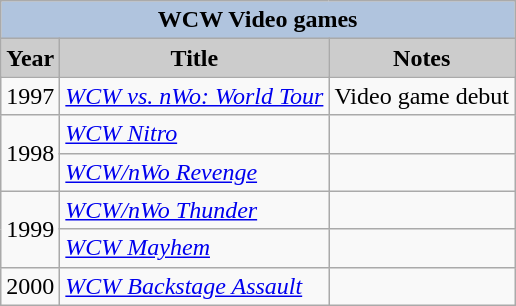<table class="wikitable sortable">
<tr style="text-align:center;">
<th colspan=4 style="background:#B0C4DE;">WCW Video games</th>
</tr>
<tr style="text-align:center;">
<th style="background:#ccc;">Year</th>
<th style="background:#ccc;">Title</th>
<th style="background:#ccc;">Notes</th>
</tr>
<tr>
<td>1997</td>
<td><em><a href='#'>WCW vs. nWo: World Tour</a></em></td>
<td>Video game debut</td>
</tr>
<tr>
<td rowspan="2">1998</td>
<td><em><a href='#'>WCW Nitro</a></em></td>
<td></td>
</tr>
<tr>
<td><em><a href='#'>WCW/nWo Revenge</a></em></td>
<td></td>
</tr>
<tr>
<td rowspan="2">1999</td>
<td><em><a href='#'>WCW/nWo Thunder</a></em></td>
<td></td>
</tr>
<tr>
<td><em><a href='#'>WCW Mayhem</a></em></td>
<td></td>
</tr>
<tr>
<td>2000</td>
<td><em><a href='#'>WCW Backstage Assault</a></em></td>
<td></td>
</tr>
</table>
